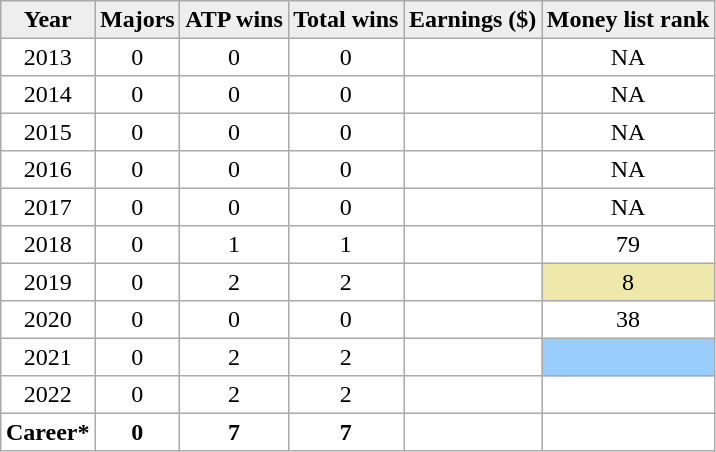<table cellpadding=3 cellspacing=0 border=1 style=font-size:100%;border:#aaa;solid:1px;border-collapse:collapse;text-align:center>
<tr bgcolor=EEEEEE>
<th>Year</th>
<th>Majors</th>
<th>ATP wins</th>
<th>Total wins</th>
<th>Earnings ($)</th>
<th>Money list rank</th>
</tr>
<tr>
<td>2013</td>
<td>0</td>
<td>0</td>
<td>0</td>
<td align=right></td>
<td>NA</td>
</tr>
<tr>
<td>2014</td>
<td>0</td>
<td>0</td>
<td>0</td>
<td align=right></td>
<td>NA</td>
</tr>
<tr>
<td>2015</td>
<td>0</td>
<td>0</td>
<td>0</td>
<td align=right></td>
<td>NA</td>
</tr>
<tr>
<td>2016</td>
<td>0</td>
<td>0</td>
<td>0</td>
<td align=right></td>
<td>NA</td>
</tr>
<tr>
<td>2017</td>
<td>0</td>
<td>0</td>
<td>0</td>
<td align=right></td>
<td>NA</td>
</tr>
<tr>
<td>2018</td>
<td>0</td>
<td>1</td>
<td>1</td>
<td align=right></td>
<td>79</td>
</tr>
<tr>
<td>2019</td>
<td>0</td>
<td>2</td>
<td>2</td>
<td align=right></td>
<td style=background:#eee8aa>8</td>
</tr>
<tr>
<td>2020</td>
<td>0</td>
<td>0</td>
<td>0</td>
<td align=right></td>
<td>38</td>
</tr>
<tr>
<td>2021</td>
<td>0</td>
<td>2</td>
<td>2</td>
<td align=right></td>
<td bgcolor=#99ccff></td>
</tr>
<tr>
<td>2022</td>
<td>0</td>
<td>2</td>
<td>2</td>
<td align=right></td>
<td></td>
</tr>
<tr>
<th>Career*</th>
<th>0</th>
<th>7</th>
<th>7</th>
<th align=right></th>
<th></th>
</tr>
</table>
